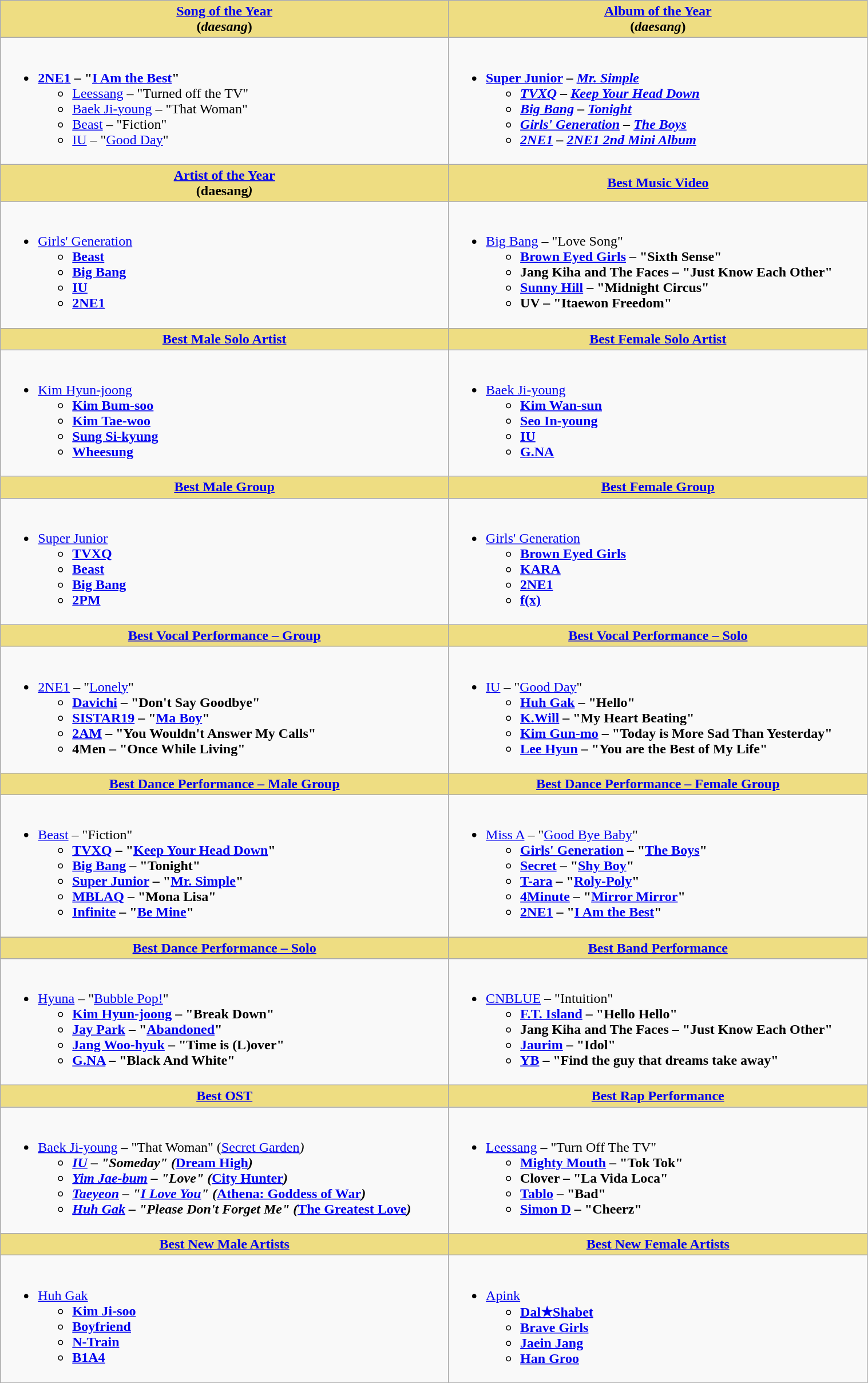<table class="wikitable" style="width:80%">
<tr>
<th style="background:#EEDD82; width=;"50%"><a href='#'>Song of the Year</a><br>(<em>daesang</em>)</th>
<th style="background:#EEDD82; width=;"50%"><a href='#'>Album of the Year</a><br>(<em>daesang</em>)</th>
</tr>
<tr>
<td valign="top"><br><ul><li><strong><a href='#'>2NE1</a> – "<a href='#'>I Am the Best</a>"</strong><ul><li><a href='#'>Leessang</a> – "Turned off the TV"</li><li><a href='#'>Baek Ji-young</a> – "That Woman"</li><li><a href='#'>Beast</a> – "Fiction"</li><li><a href='#'>IU</a> – "<a href='#'>Good Day</a>"</li></ul></li></ul></td>
<td valign="top"><br><ul><li><strong><a href='#'>Super Junior</a> – <em><a href='#'>Mr. Simple</a><strong><em><ul><li><a href='#'>TVXQ</a> – </em><a href='#'>Keep Your Head Down</a><em></li><li><a href='#'>Big Bang</a> – </em><a href='#'>Tonight</a><em></li><li><a href='#'>Girls' Generation</a> – </em><a href='#'>The Boys</a><em></li><li><a href='#'>2NE1</a> – </em><a href='#'>2NE1 2nd Mini Album</a><em></li></ul></li></ul></td>
</tr>
<tr>
<th style="background:#EEDD82; width=;"50%"><a href='#'>Artist of the Year</a><br>(</em>daesang<em>)</th>
<th style="background:#EEDD82; width=;"50%"><a href='#'>Best Music Video</a></th>
</tr>
<tr>
<td valign="top"><br><ul><li></strong><a href='#'>Girls' Generation</a><strong><ul><li><a href='#'>Beast</a></li><li><a href='#'>Big Bang</a></li><li><a href='#'>IU</a></li><li><a href='#'>2NE1</a></li></ul></li></ul></td>
<td valign="top"><br><ul><li></strong><a href='#'>Big Bang</a> – "Love Song"<strong><ul><li><a href='#'>Brown Eyed Girls</a> – "Sixth Sense"</li><li>Jang Kiha and The Faces – "Just Know Each Other"</li><li><a href='#'>Sunny Hill</a> – "Midnight Circus"</li><li>UV – "Itaewon Freedom"</li></ul></li></ul></td>
</tr>
<tr>
<th style="background:#EEDD82; width=;"50%"><a href='#'>Best Male Solo Artist</a></th>
<th style="background:#EEDD82; width=;"50%"><a href='#'>Best Female Solo Artist</a></th>
</tr>
<tr>
<td valign="top"><br><ul><li></strong><a href='#'>Kim Hyun-joong</a><strong><ul><li><a href='#'>Kim Bum-soo</a></li><li><a href='#'>Kim Tae-woo</a></li><li><a href='#'>Sung Si-kyung</a></li><li><a href='#'>Wheesung</a></li></ul></li></ul></td>
<td valign="top"><br><ul><li></strong><a href='#'>Baek Ji-young</a><strong><ul><li><a href='#'>Kim Wan-sun</a></li><li><a href='#'>Seo In-young</a></li><li><a href='#'>IU</a></li><li><a href='#'>G.NA</a></li></ul></li></ul></td>
</tr>
<tr>
<th style="background:#EEDD82; width=;"50%"><a href='#'>Best Male Group</a></th>
<th style="background:#EEDD82; width=;"50%"><a href='#'>Best Female Group</a></th>
</tr>
<tr>
<td valign="top"><br><ul><li></strong><a href='#'>Super Junior</a><strong><ul><li><a href='#'>TVXQ</a></li><li><a href='#'>Beast</a></li><li><a href='#'>Big Bang</a></li><li><a href='#'>2PM</a></li></ul></li></ul></td>
<td valign="top"><br><ul><li></strong><a href='#'>Girls' Generation</a><strong><ul><li><a href='#'>Brown Eyed Girls</a></li><li><a href='#'>KARA</a></li><li><a href='#'>2NE1</a></li><li><a href='#'>f(x)</a></li></ul></li></ul></td>
</tr>
<tr>
<th style="background:#EEDD82; width=;"50%"><a href='#'>Best Vocal Performance – Group</a></th>
<th style="background:#EEDD82; width=;"50%"><a href='#'>Best Vocal Performance – Solo</a></th>
</tr>
<tr>
<td valign="top"><br><ul><li></strong><a href='#'>2NE1</a> – "<a href='#'>Lonely</a>"<strong><ul><li><a href='#'>Davichi</a> – "Don't Say Goodbye"</li><li><a href='#'>SISTAR19</a> – "<a href='#'>Ma Boy</a>"</li><li><a href='#'>2AM</a> – "You Wouldn't Answer My Calls"</li><li>4Men – "Once While Living"</li></ul></li></ul></td>
<td valign="top"><br><ul><li></strong><a href='#'>IU</a> – "<a href='#'>Good Day</a>"<strong><ul><li><a href='#'>Huh Gak</a> – "Hello"</li><li><a href='#'>K.Will</a> – "My Heart Beating"</li><li><a href='#'>Kim Gun-mo</a> – "Today is More Sad Than Yesterday"</li><li><a href='#'>Lee Hyun</a> – "You are the Best of My Life"</li></ul></li></ul></td>
</tr>
<tr>
<th style="background:#EEDD82; width=;"50%"><a href='#'>Best Dance Performance – Male Group</a></th>
<th style="background:#EEDD82; width=;"50%"><a href='#'>Best Dance Performance – Female Group</a></th>
</tr>
<tr>
<td valign="top"><br><ul><li></strong><a href='#'>Beast</a> – "Fiction"<strong><ul><li><a href='#'>TVXQ</a> – "<a href='#'>Keep Your Head Down</a>"</li><li><a href='#'>Big Bang</a> – "Tonight"</li><li><a href='#'>Super Junior</a> – "<a href='#'>Mr. Simple</a>"</li><li><a href='#'>MBLAQ</a> – "Mona Lisa"</li><li><a href='#'>Infinite</a> – "<a href='#'>Be Mine</a>"</li></ul></li></ul></td>
<td valign="top"><br><ul><li></strong><a href='#'>Miss A</a> – "<a href='#'>Good Bye Baby</a>"<strong><ul><li><a href='#'>Girls' Generation</a> – "<a href='#'>The Boys</a>"</li><li><a href='#'>Secret</a> – "<a href='#'>Shy Boy</a>"</li><li><a href='#'>T-ara</a> – "<a href='#'>Roly-Poly</a>"</li><li><a href='#'>4Minute</a> – "<a href='#'>Mirror Mirror</a>"</li><li><a href='#'>2NE1</a> – "<a href='#'>I Am the Best</a>"</li></ul></li></ul></td>
</tr>
<tr>
<th style="background:#EEDD82; width=;"50%"><a href='#'>Best Dance Performance – Solo</a></th>
<th style="background:#EEDD82; width=;"50%"><a href='#'>Best Band Performance</a></th>
</tr>
<tr>
<td valign="top"><br><ul><li></strong><a href='#'>Hyuna</a> – "<a href='#'>Bubble Pop!</a>"<strong><ul><li><a href='#'>Kim Hyun-joong</a> – "Break Down"</li><li><a href='#'>Jay Park</a> – "<a href='#'>Abandoned</a>"</li><li><a href='#'>Jang Woo-hyuk</a> – "Time is (L)over"</li><li><a href='#'>G.NA</a> – "Black And White"</li></ul></li></ul></td>
<td valign="top"><br><ul><li></strong><a href='#'>CNBLUE</a><strong> – </strong>"Intuition"<strong><ul><li><a href='#'>F.T. Island</a> – "Hello Hello"</li><li>Jang Kiha and The Faces – "Just Know Each Other"</li><li><a href='#'>Jaurim</a> – "Idol"</li><li><a href='#'>YB</a> – "Find the guy that dreams take away"</li></ul></li></ul></td>
</tr>
<tr>
<th style="background:#EEDD82; width=;"50%"><a href='#'>Best OST</a></th>
<th style="background:#EEDD82; width=;"50%"><a href='#'>Best Rap Performance</a></th>
</tr>
<tr>
<td valign="top"><br><ul><li></strong><a href='#'>Baek Ji-young</a> – "That Woman" (</em><a href='#'>Secret Garden</a><em>)<strong><ul><li><a href='#'>IU</a> – "Someday" (</em><a href='#'>Dream High</a><em>)</li><li><a href='#'>Yim Jae-bum</a> – "Love" (</em><a href='#'>City Hunter</a><em>)</li><li><a href='#'>Taeyeon</a> – "<a href='#'>I Love You</a>" (</em><a href='#'>Athena: Goddess of War</a><em>)</li><li><a href='#'>Huh Gak</a> – "Please Don't Forget Me" (</em><a href='#'>The Greatest Love</a><em>)</li></ul></li></ul></td>
<td valign="top"><br><ul><li></strong><a href='#'>Leessang</a> – "Turn Off The TV"<strong><ul><li><a href='#'>Mighty Mouth</a> – "Tok Tok"</li><li>Clover – "La Vida Loca"</li><li><a href='#'>Tablo</a> – "Bad"</li><li><a href='#'>Simon D</a> – "Cheerz"</li></ul></li></ul></td>
</tr>
<tr>
<th style="background:#EEDD82; width=;"50%"><a href='#'>Best New Male Artists</a></th>
<th style="background:#EEDD82; width=;"50%"><a href='#'>Best New Female Artists</a></th>
</tr>
<tr>
<td valign="top"><br><ul><li></strong><a href='#'>Huh Gak</a><strong><ul><li><a href='#'>Kim Ji-soo</a></li><li><a href='#'>Boyfriend</a></li><li><a href='#'>N-Train</a></li><li><a href='#'>B1A4</a></li></ul></li></ul></td>
<td valign="top"><br><ul><li></strong><a href='#'>Apink</a><strong><ul><li><a href='#'>Dal★Shabet</a></li><li><a href='#'>Brave Girls</a></li><li><a href='#'>Jaein Jang</a></li><li><a href='#'>Han Groo</a></li></ul></li></ul></td>
</tr>
</table>
